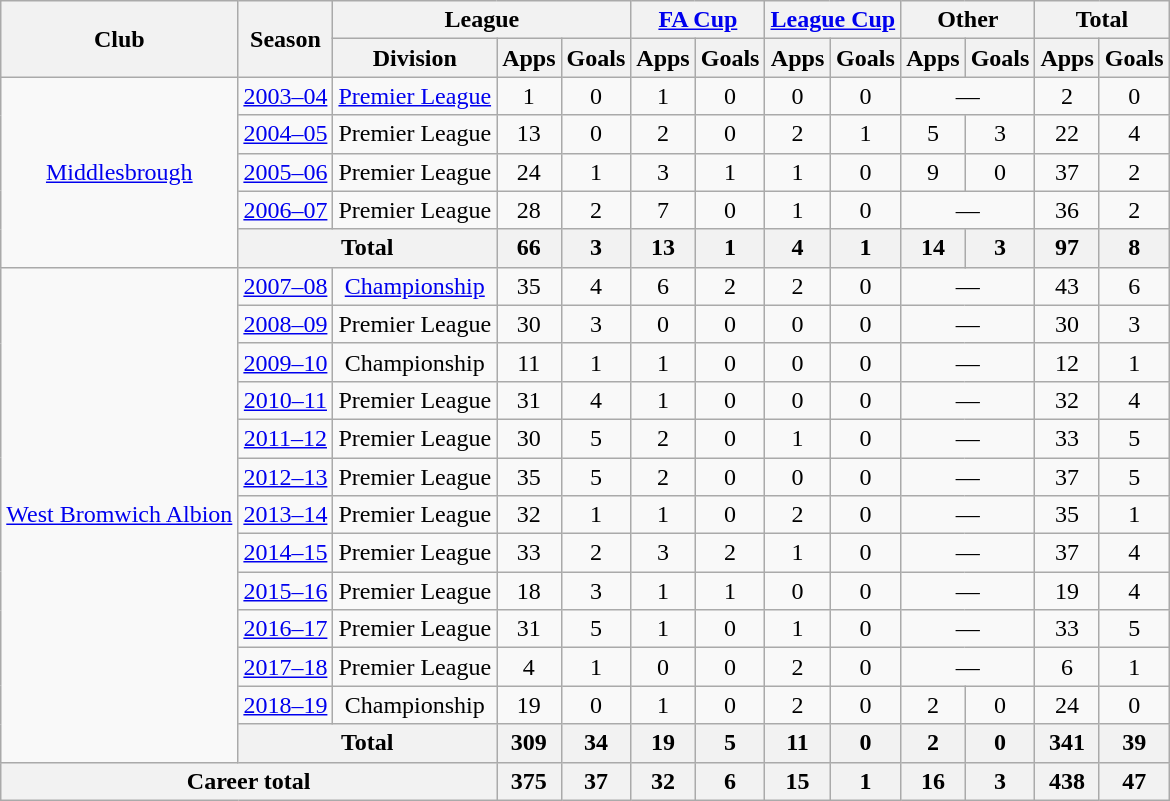<table class="wikitable" style="text-align:center">
<tr>
<th rowspan="2">Club</th>
<th rowspan="2">Season</th>
<th colspan="3">League</th>
<th colspan="2"><a href='#'>FA Cup</a></th>
<th colspan="2"><a href='#'>League Cup</a></th>
<th colspan="2">Other</th>
<th colspan="2">Total</th>
</tr>
<tr>
<th>Division</th>
<th>Apps</th>
<th>Goals</th>
<th>Apps</th>
<th>Goals</th>
<th>Apps</th>
<th>Goals</th>
<th>Apps</th>
<th>Goals</th>
<th>Apps</th>
<th>Goals</th>
</tr>
<tr>
<td rowspan="5"><a href='#'>Middlesbrough</a></td>
<td><a href='#'>2003–04</a></td>
<td><a href='#'>Premier League</a></td>
<td>1</td>
<td>0</td>
<td>1</td>
<td>0</td>
<td>0</td>
<td>0</td>
<td colspan="2">—</td>
<td>2</td>
<td>0</td>
</tr>
<tr>
<td><a href='#'>2004–05</a></td>
<td>Premier League</td>
<td>13</td>
<td>0</td>
<td>2</td>
<td>0</td>
<td>2</td>
<td>1</td>
<td>5</td>
<td>3</td>
<td>22</td>
<td>4</td>
</tr>
<tr>
<td><a href='#'>2005–06</a></td>
<td>Premier League</td>
<td>24</td>
<td>1</td>
<td>3</td>
<td>1</td>
<td>1</td>
<td>0</td>
<td>9</td>
<td>0</td>
<td>37</td>
<td>2</td>
</tr>
<tr>
<td><a href='#'>2006–07</a></td>
<td>Premier League</td>
<td>28</td>
<td>2</td>
<td>7</td>
<td>0</td>
<td>1</td>
<td>0</td>
<td colspan="2">—</td>
<td>36</td>
<td>2</td>
</tr>
<tr>
<th colspan="2">Total</th>
<th>66</th>
<th>3</th>
<th>13</th>
<th>1</th>
<th>4</th>
<th>1</th>
<th>14</th>
<th>3</th>
<th>97</th>
<th>8</th>
</tr>
<tr>
<td rowspan="13"><a href='#'>West Bromwich Albion</a></td>
<td><a href='#'>2007–08</a></td>
<td><a href='#'>Championship</a></td>
<td>35</td>
<td>4</td>
<td>6</td>
<td>2</td>
<td>2</td>
<td>0</td>
<td colspan="2">—</td>
<td>43</td>
<td>6</td>
</tr>
<tr>
<td><a href='#'>2008–09</a></td>
<td>Premier League</td>
<td>30</td>
<td>3</td>
<td>0</td>
<td>0</td>
<td>0</td>
<td>0</td>
<td colspan="2">—</td>
<td>30</td>
<td>3</td>
</tr>
<tr>
<td><a href='#'>2009–10</a></td>
<td>Championship</td>
<td>11</td>
<td>1</td>
<td>1</td>
<td>0</td>
<td>0</td>
<td>0</td>
<td colspan="2">—</td>
<td>12</td>
<td>1</td>
</tr>
<tr>
<td><a href='#'>2010–11</a></td>
<td>Premier League</td>
<td>31</td>
<td>4</td>
<td>1</td>
<td>0</td>
<td>0</td>
<td>0</td>
<td colspan="2">—</td>
<td>32</td>
<td>4</td>
</tr>
<tr>
<td><a href='#'>2011–12</a></td>
<td>Premier League</td>
<td>30</td>
<td>5</td>
<td>2</td>
<td>0</td>
<td>1</td>
<td>0</td>
<td colspan="2">—</td>
<td>33</td>
<td>5</td>
</tr>
<tr>
<td><a href='#'>2012–13</a></td>
<td>Premier League</td>
<td>35</td>
<td>5</td>
<td>2</td>
<td>0</td>
<td>0</td>
<td>0</td>
<td colspan="2">—</td>
<td>37</td>
<td>5</td>
</tr>
<tr>
<td><a href='#'>2013–14</a></td>
<td>Premier League</td>
<td>32</td>
<td>1</td>
<td>1</td>
<td>0</td>
<td>2</td>
<td>0</td>
<td colspan="2">—</td>
<td>35</td>
<td>1</td>
</tr>
<tr>
<td><a href='#'>2014–15</a></td>
<td>Premier League</td>
<td>33</td>
<td>2</td>
<td>3</td>
<td>2</td>
<td>1</td>
<td>0</td>
<td colspan="2">—</td>
<td>37</td>
<td>4</td>
</tr>
<tr>
<td><a href='#'>2015–16</a></td>
<td>Premier League</td>
<td>18</td>
<td>3</td>
<td>1</td>
<td>1</td>
<td>0</td>
<td>0</td>
<td colspan="2">—</td>
<td>19</td>
<td>4</td>
</tr>
<tr>
<td><a href='#'>2016–17</a></td>
<td>Premier League</td>
<td>31</td>
<td>5</td>
<td>1</td>
<td>0</td>
<td>1</td>
<td>0</td>
<td colspan="2">—</td>
<td>33</td>
<td>5</td>
</tr>
<tr>
<td><a href='#'>2017–18</a></td>
<td>Premier League</td>
<td>4</td>
<td>1</td>
<td>0</td>
<td>0</td>
<td>2</td>
<td>0</td>
<td colspan="2">—</td>
<td>6</td>
<td>1</td>
</tr>
<tr>
<td><a href='#'>2018–19</a></td>
<td>Championship</td>
<td>19</td>
<td>0</td>
<td>1</td>
<td>0</td>
<td>2</td>
<td>0</td>
<td>2</td>
<td>0</td>
<td>24</td>
<td>0</td>
</tr>
<tr>
<th colspan="2">Total</th>
<th>309</th>
<th>34</th>
<th>19</th>
<th>5</th>
<th>11</th>
<th>0</th>
<th>2</th>
<th>0</th>
<th>341</th>
<th>39</th>
</tr>
<tr>
<th colspan="3">Career total</th>
<th>375</th>
<th>37</th>
<th>32</th>
<th>6</th>
<th>15</th>
<th>1</th>
<th>16</th>
<th>3</th>
<th>438</th>
<th>47</th>
</tr>
</table>
